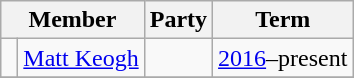<table class="wikitable">
<tr>
<th colspan="2">Member</th>
<th>Party</th>
<th>Term</th>
</tr>
<tr>
<td> </td>
<td><a href='#'>Matt Keogh</a></td>
<td></td>
<td><a href='#'>2016</a>–present</td>
</tr>
<tr>
</tr>
</table>
